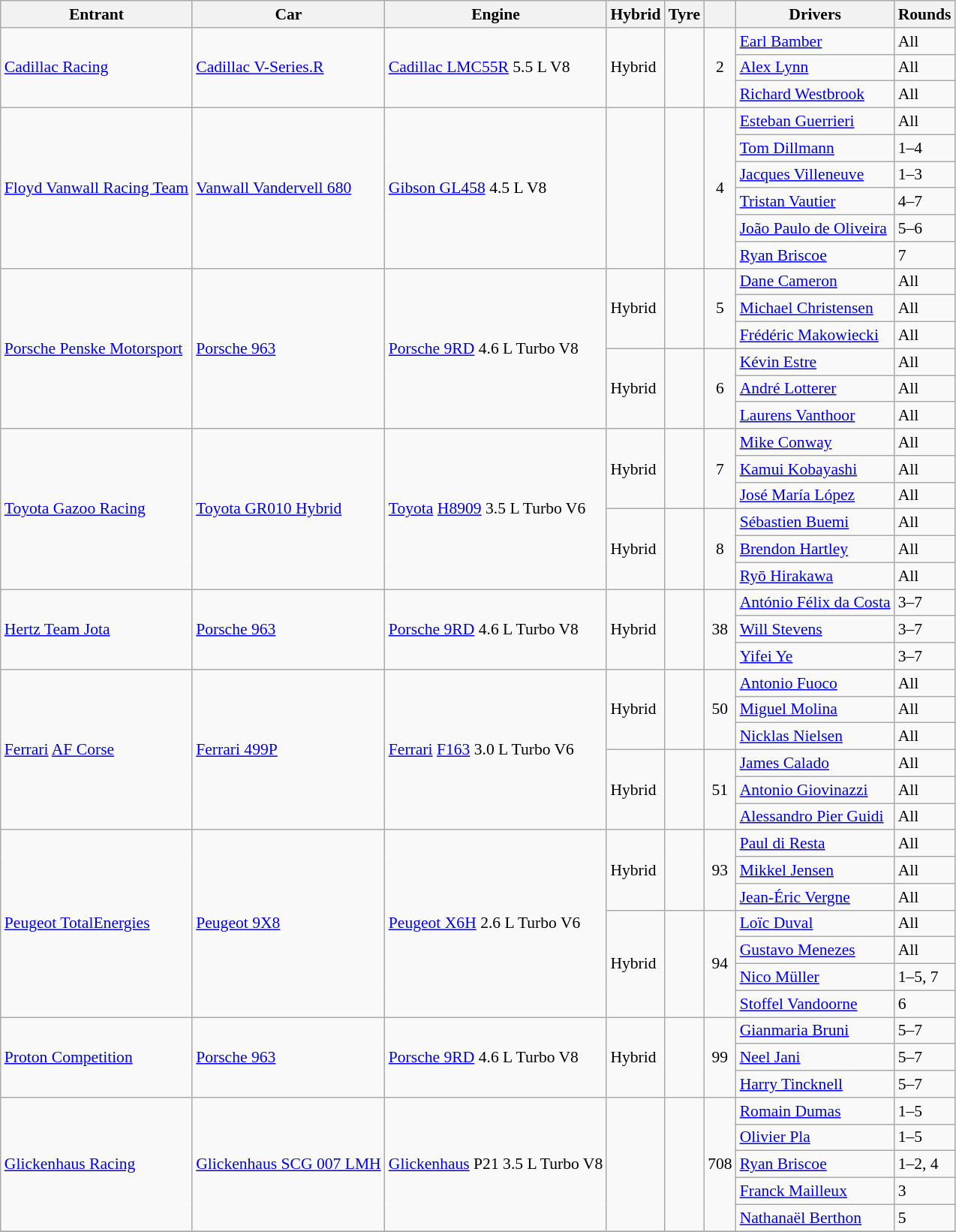<table class="wikitable" style="font-size: 90%">
<tr>
<th>Entrant</th>
<th>Car</th>
<th>Engine</th>
<th>Hybrid</th>
<th>Tyre</th>
<th></th>
<th>Drivers</th>
<th>Rounds</th>
</tr>
<tr>
<td rowspan="3"> <a href='#'>Cadillac Racing</a></td>
<td rowspan="3"><a href='#'>Cadillac V-Series.R</a></td>
<td rowspan="3"><a href='#'>Cadillac LMC55R</a> 5.5 L V8</td>
<td rowspan="3">Hybrid</td>
<td rowspan="3" align="center"></td>
<td rowspan="3" align="center">2</td>
<td> <a href='#'>Earl Bamber</a></td>
<td>All</td>
</tr>
<tr>
<td> <a href='#'>Alex Lynn</a></td>
<td>All</td>
</tr>
<tr>
<td> <a href='#'>Richard Westbrook</a></td>
<td>All</td>
</tr>
<tr>
<td rowspan="6"> <a href='#'>Floyd Vanwall Racing Team</a></td>
<td rowspan="6"><a href='#'>Vanwall Vandervell 680</a></td>
<td rowspan="6"><a href='#'>Gibson GL458</a> 4.5 L V8</td>
<td rowspan="6"></td>
<td rowspan="6" align="center"></td>
<td rowspan="6" align="center">4</td>
<td> <a href='#'>Esteban Guerrieri</a></td>
<td>All</td>
</tr>
<tr>
<td> <a href='#'>Tom Dillmann</a></td>
<td>1–4</td>
</tr>
<tr>
<td> <a href='#'>Jacques Villeneuve</a></td>
<td>1–3</td>
</tr>
<tr>
<td> <a href='#'>Tristan Vautier</a></td>
<td>4–7</td>
</tr>
<tr>
<td> <a href='#'>João Paulo de Oliveira</a></td>
<td>5–6</td>
</tr>
<tr>
<td> <a href='#'>Ryan Briscoe</a></td>
<td>7</td>
</tr>
<tr>
<td rowspan="6"> <a href='#'>Porsche Penske Motorsport</a></td>
<td rowspan="6"><a href='#'>Porsche 963</a></td>
<td rowspan="6"><a href='#'>Porsche 9RD</a> 4.6 L Turbo V8</td>
<td rowspan="3">Hybrid</td>
<td rowspan="3" align="center"></td>
<td rowspan="3" align="center">5</td>
<td> <a href='#'>Dane Cameron</a></td>
<td>All</td>
</tr>
<tr>
<td> <a href='#'>Michael Christensen</a></td>
<td>All</td>
</tr>
<tr>
<td> <a href='#'>Frédéric Makowiecki</a></td>
<td>All</td>
</tr>
<tr>
<td rowspan="3">Hybrid</td>
<td rowspan="3" align="center"></td>
<td rowspan="3" align="center">6</td>
<td> <a href='#'>Kévin Estre</a></td>
<td>All</td>
</tr>
<tr>
<td> <a href='#'>André Lotterer</a></td>
<td>All</td>
</tr>
<tr>
<td> <a href='#'>Laurens Vanthoor</a></td>
<td>All</td>
</tr>
<tr>
<td rowspan="6"> <a href='#'>Toyota Gazoo Racing</a></td>
<td rowspan="6"><a href='#'>Toyota GR010 Hybrid</a></td>
<td rowspan="6"><a href='#'>Toyota</a> <a href='#'>H8909</a> 3.5 L Turbo V6</td>
<td rowspan="3">Hybrid</td>
<td rowspan="3" align="center"></td>
<td rowspan="3" align="center">7</td>
<td> <a href='#'>Mike Conway</a></td>
<td>All</td>
</tr>
<tr>
<td> <a href='#'>Kamui Kobayashi</a></td>
<td>All</td>
</tr>
<tr>
<td> <a href='#'>José María López</a></td>
<td>All</td>
</tr>
<tr>
<td rowspan="3">Hybrid</td>
<td rowspan="3" align="center"></td>
<td rowspan="3" align="center">8</td>
<td> <a href='#'>Sébastien Buemi</a></td>
<td>All</td>
</tr>
<tr>
<td> <a href='#'>Brendon Hartley</a></td>
<td>All</td>
</tr>
<tr>
<td> <a href='#'>Ryō Hirakawa</a></td>
<td>All</td>
</tr>
<tr>
<td rowspan="3"> <a href='#'>Hertz Team Jota</a></td>
<td rowspan="3"><a href='#'>Porsche 963</a></td>
<td rowspan="3"><a href='#'>Porsche 9RD</a> 4.6 L Turbo V8</td>
<td rowspan="3">Hybrid</td>
<td rowspan="3" align="center"></td>
<td rowspan="3" align="center">38</td>
<td> <a href='#'>António Félix da Costa</a></td>
<td>3–7</td>
</tr>
<tr>
<td> <a href='#'>Will Stevens</a></td>
<td>3–7</td>
</tr>
<tr>
<td> <a href='#'>Yifei Ye</a></td>
<td>3–7</td>
</tr>
<tr>
<td rowspan="6"> <a href='#'>Ferrari</a> <a href='#'>AF Corse</a></td>
<td rowspan="6"><a href='#'>Ferrari 499P</a></td>
<td rowspan="6"><a href='#'>Ferrari</a> <a href='#'>F163</a> 3.0 L Turbo V6</td>
<td rowspan="3">Hybrid</td>
<td rowspan="3" align="center"></td>
<td rowspan="3" align="center">50</td>
<td> <a href='#'>Antonio Fuoco</a></td>
<td>All</td>
</tr>
<tr>
<td> <a href='#'>Miguel Molina</a></td>
<td>All</td>
</tr>
<tr>
<td> <a href='#'>Nicklas Nielsen</a></td>
<td>All</td>
</tr>
<tr>
<td rowspan="3">Hybrid</td>
<td rowspan="3" align="center"></td>
<td rowspan="3" align="center">51</td>
<td> <a href='#'>James Calado</a></td>
<td>All</td>
</tr>
<tr>
<td> <a href='#'>Antonio Giovinazzi</a></td>
<td>All</td>
</tr>
<tr>
<td> <a href='#'>Alessandro Pier Guidi</a></td>
<td>All</td>
</tr>
<tr>
<td rowspan="7"> <a href='#'>Peugeot TotalEnergies</a></td>
<td rowspan="7"><a href='#'>Peugeot 9X8</a></td>
<td rowspan="7"><a href='#'>Peugeot X6H</a> 2.6 L Turbo V6</td>
<td rowspan="3">Hybrid</td>
<td rowspan="3" align="center"></td>
<td rowspan="3" align="center">93</td>
<td> <a href='#'>Paul di Resta</a></td>
<td>All</td>
</tr>
<tr>
<td> <a href='#'>Mikkel Jensen</a></td>
<td>All</td>
</tr>
<tr>
<td> <a href='#'>Jean-Éric Vergne</a></td>
<td>All</td>
</tr>
<tr>
<td rowspan="4">Hybrid</td>
<td rowspan="4" align="center"></td>
<td rowspan="4" align="center">94</td>
<td> <a href='#'>Loïc Duval</a></td>
<td>All</td>
</tr>
<tr>
<td> <a href='#'>Gustavo Menezes</a></td>
<td>All</td>
</tr>
<tr>
<td> <a href='#'>Nico Müller</a></td>
<td>1–5, 7</td>
</tr>
<tr>
<td> <a href='#'>Stoffel Vandoorne</a></td>
<td>6</td>
</tr>
<tr>
<td rowspan="3"> <a href='#'>Proton Competition</a></td>
<td rowspan="3"><a href='#'>Porsche 963</a></td>
<td rowspan="3"><a href='#'>Porsche 9RD</a> 4.6 L Turbo V8</td>
<td rowspan="3">Hybrid</td>
<td rowspan="3" align="center"></td>
<td rowspan="3" align="center">99</td>
<td> <a href='#'>Gianmaria Bruni</a></td>
<td>5–7</td>
</tr>
<tr>
<td> <a href='#'>Neel Jani</a></td>
<td>5–7</td>
</tr>
<tr>
<td> <a href='#'>Harry Tincknell</a></td>
<td>5–7</td>
</tr>
<tr>
<td rowspan="5"> <a href='#'>Glickenhaus Racing</a></td>
<td rowspan="5"><a href='#'>Glickenhaus SCG 007 LMH</a></td>
<td rowspan="5"><a href='#'>Glickenhaus</a> P21 3.5 L Turbo V8</td>
<td rowspan="5"></td>
<td rowspan="5" align="center"></td>
<td rowspan="5" align="center">708</td>
<td> <a href='#'>Romain Dumas</a></td>
<td>1–5</td>
</tr>
<tr>
<td> <a href='#'>Olivier Pla</a></td>
<td>1–5</td>
</tr>
<tr>
<td> <a href='#'>Ryan Briscoe</a></td>
<td>1–2, 4</td>
</tr>
<tr>
<td> <a href='#'>Franck Mailleux</a></td>
<td>3</td>
</tr>
<tr>
<td> <a href='#'>Nathanaël Berthon</a></td>
<td>5</td>
</tr>
<tr>
</tr>
</table>
